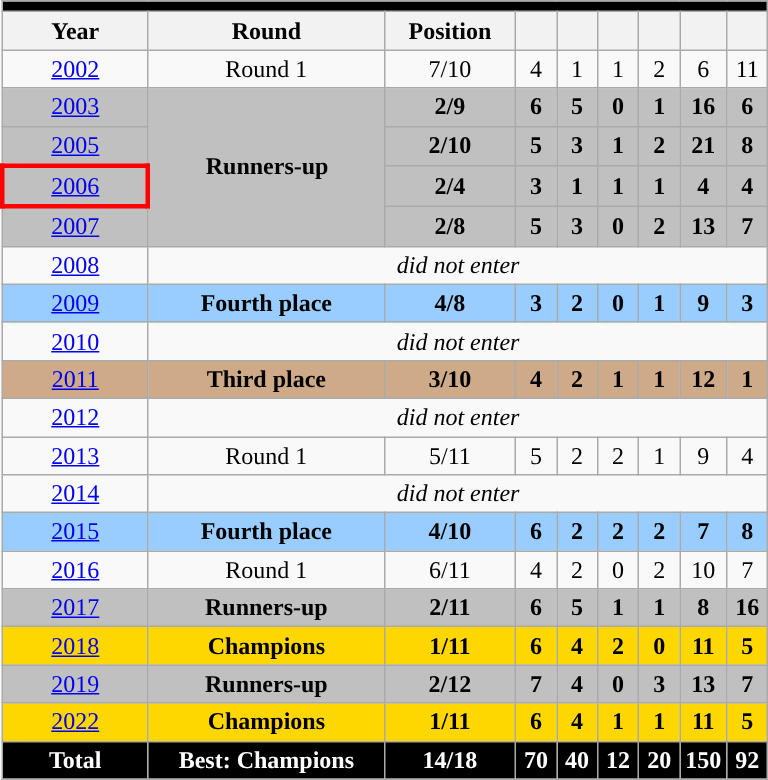<table class="wikitable" style="text-align: center;">
<tr>
<th colspan=9 style="background: #000000; color: #FFFFFF;"><a href='#'></a></th>
</tr>
<tr>
<th width=90>Year</th>
<th width=150>Round</th>
<th width=80>Position</th>
<th width=20></th>
<th width=20></th>
<th width=20></th>
<th width=20></th>
<th width=20></th>
<th width=20></th>
</tr>
<tr>
<td> <a href='#'>2002</a></td>
<td>Round 1</td>
<td>7/10</td>
<td>4</td>
<td>1</td>
<td>1</td>
<td>2</td>
<td>6</td>
<td>11</td>
</tr>
<tr bgcolor=silver>
<td> <a href='#'>2003</a></td>
<td rowspan=4><strong>Runners-up</strong></td>
<td><strong>2/9</strong></td>
<td><strong>6</strong></td>
<td><strong>5</strong></td>
<td><strong>0</strong></td>
<td><strong>1</strong></td>
<td><strong>16</strong></td>
<td><strong>6</strong></td>
</tr>
<tr bgcolor=silver>
<td> <a href='#'>2005</a></td>
<td><strong>2/10</strong></td>
<td><strong>5</strong></td>
<td><strong>3</strong></td>
<td><strong>1</strong></td>
<td><strong>2</strong></td>
<td><strong>21</strong></td>
<td><strong>8</strong></td>
</tr>
<tr bgcolor=silver>
<td style="border: 3px solid red"> <a href='#'>2006</a></td>
<td><strong>2/4</strong></td>
<td><strong>3</strong></td>
<td><strong>1</strong></td>
<td><strong>1</strong></td>
<td><strong>1</strong></td>
<td><strong>4</strong></td>
<td><strong>4</strong></td>
</tr>
<tr bgcolor=silver>
<td> <a href='#'>2007</a></td>
<td><strong>2/8</strong></td>
<td><strong>5</strong></td>
<td><strong>3</strong></td>
<td><strong>0</strong></td>
<td><strong>2</strong></td>
<td><strong>13</strong></td>
<td><strong>7</strong></td>
</tr>
<tr>
<td> <a href='#'>2008</a></td>
<td colspan=8><em>did not enter</em></td>
</tr>
<tr style="background:#9acdff;">
<td> <a href='#'>2009</a></td>
<td><strong>Fourth place</strong></td>
<td><strong>4/8</strong></td>
<td><strong>3</strong></td>
<td><strong>2</strong></td>
<td><strong>0</strong></td>
<td><strong>1</strong></td>
<td><strong>9</strong></td>
<td><strong>3</strong></td>
</tr>
<tr>
<td> <a href='#'>2010</a></td>
<td colspan=8><em>did not enter</em></td>
</tr>
<tr style="background:#cfaa88;">
<td> <a href='#'>2011</a></td>
<td><strong>Third place</strong></td>
<td><strong>3/10</strong></td>
<td><strong>4</strong></td>
<td><strong>2</strong></td>
<td><strong>1</strong></td>
<td><strong>1</strong></td>
<td><strong>12</strong></td>
<td><strong>1</strong></td>
</tr>
<tr>
<td> <a href='#'>2012</a></td>
<td colspan=8><em>did not enter</em></td>
</tr>
<tr>
<td> <a href='#'>2013</a></td>
<td>Round 1</td>
<td>5/11</td>
<td>5</td>
<td>2</td>
<td>2</td>
<td>1</td>
<td>9</td>
<td>4</td>
</tr>
<tr>
<td> <a href='#'>2014</a></td>
<td colspan=8><em>did not enter</em></td>
</tr>
<tr style="background:#9acdff;">
<td> <a href='#'>2015</a></td>
<td><strong>Fourth place</strong></td>
<td><strong>4/10</strong></td>
<td><strong>6</strong></td>
<td><strong>2</strong></td>
<td><strong>2</strong></td>
<td><strong>2</strong></td>
<td><strong>7</strong></td>
<td><strong>8</strong></td>
</tr>
<tr>
<td> <a href='#'>2016</a></td>
<td>Round 1</td>
<td>6/11</td>
<td>4</td>
<td>2</td>
<td>0</td>
<td>2</td>
<td>10</td>
<td>7</td>
</tr>
<tr bgcolor=silver>
<td> <a href='#'>2017</a></td>
<td><strong>Runners-up</strong></td>
<td><strong>2/11</strong></td>
<td><strong>6</strong></td>
<td><strong>5</strong></td>
<td><strong>1</strong></td>
<td><strong>1</strong></td>
<td><strong>8</strong></td>
<td><strong>16</strong></td>
</tr>
<tr bgcolor=Gold>
<td> <a href='#'>2018</a></td>
<td><strong>Champions</strong></td>
<td><strong>1/11</strong></td>
<td><strong>6</strong></td>
<td><strong>4</strong></td>
<td><strong>2</strong></td>
<td><strong>0</strong></td>
<td><strong>11</strong></td>
<td><strong>5</strong></td>
</tr>
<tr bgcolor=silver>
<td> <a href='#'>2019</a></td>
<td><strong>Runners-up</strong></td>
<td><strong>2/12</strong></td>
<td><strong>7</strong></td>
<td><strong>4</strong></td>
<td><strong>0</strong></td>
<td><strong>3</strong></td>
<td><strong>13</strong></td>
<td><strong>7</strong></td>
</tr>
<tr bgcolor=Gold>
<td> <a href='#'>2022</a></td>
<td><strong>Champions</strong></td>
<td><strong>1/11</strong></td>
<td><strong>6</strong></td>
<td><strong>4</strong></td>
<td><strong>1</strong></td>
<td><strong>1</strong></td>
<td><strong>11</strong></td>
<td><strong>5</strong></td>
</tr>
<tr bgcolor=silver>
<td style="background: #000000; color: #FFFFFF;"><strong>Total</strong></td>
<td style="background: #000000; color: #FFFFFF;"><strong>Best: Champions</strong></td>
<td style="background: #000000; color: #FFFFFF;"><strong>14/18</strong></td>
<td style="background: #000000; color: #FFFFFF;"><strong>70</strong></td>
<td style="background: #000000; color: #FFFFFF;"><strong>40</strong></td>
<td style="background: #000000; color: #FFFFFF;"><strong>12</strong></td>
<td style="background: #000000; color: #FFFFFF;"><strong>20</strong></td>
<td style="background: #000000; color: #FFFFFF;"><strong>150</strong></td>
<td style="background: #000000; color: #FFFFFF;"><strong>92</strong></td>
</tr>
</table>
